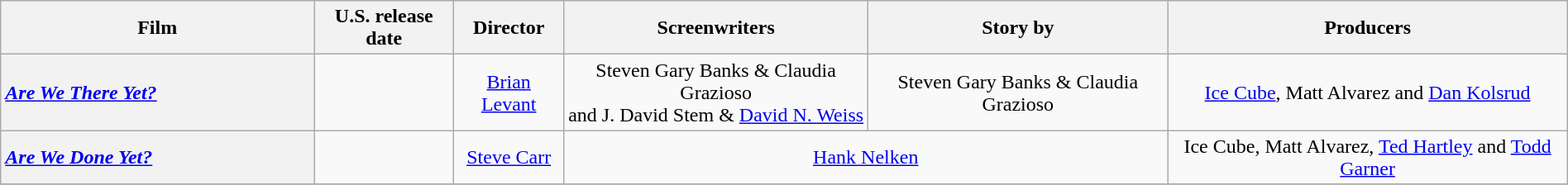<table class="wikitable plainrowheaders" style="text-align:center" width=100%>
<tr>
<th scope="col" style="width:20%;">Film</th>
<th scope="col">U.S. release date</th>
<th scope="col">Director</th>
<th scope="col">Screenwriters</th>
<th scope="col">Story by</th>
<th scope="col">Producers</th>
</tr>
<tr>
<th scope="row" style="text-align:left"><em><a href='#'>Are We There Yet?</a></em></th>
<td></td>
<td><a href='#'>Brian Levant</a></td>
<td>Steven Gary Banks & Claudia Grazioso <br>and J. David Stem & <a href='#'>David N. Weiss</a></td>
<td>Steven Gary Banks & Claudia Grazioso</td>
<td><a href='#'>Ice Cube</a>, Matt Alvarez and <a href='#'>Dan Kolsrud</a></td>
</tr>
<tr>
<th scope="row" style="text-align:left"><em><a href='#'>Are We Done Yet?</a></em></th>
<td></td>
<td><a href='#'>Steve Carr</a></td>
<td colspan="2"><a href='#'>Hank Nelken</a></td>
<td>Ice Cube, Matt Alvarez, <a href='#'>Ted Hartley</a> and <a href='#'>Todd Garner</a></td>
</tr>
<tr>
</tr>
</table>
